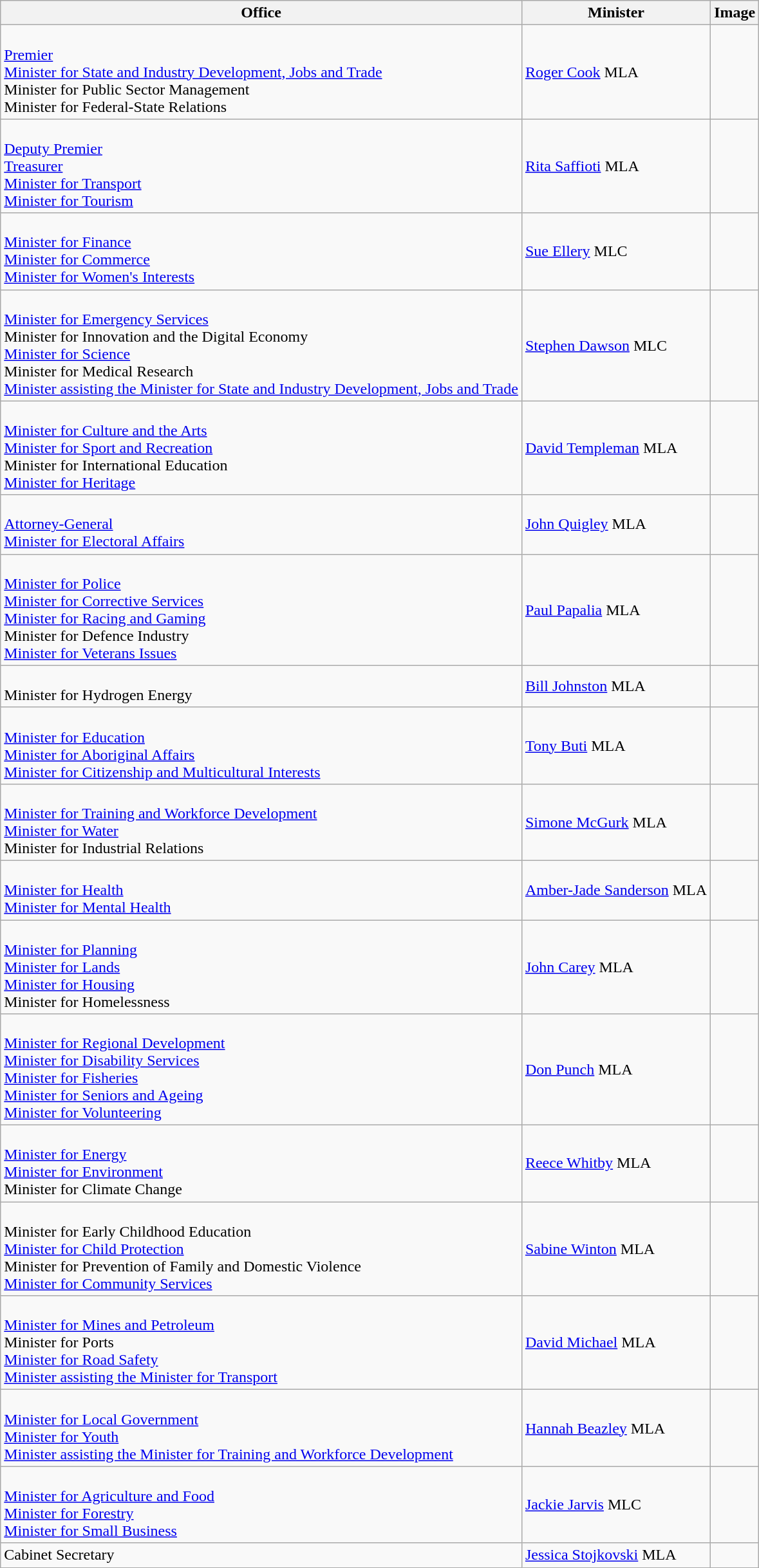<table class="wikitable sortable">
<tr>
<th>Office</th>
<th>Minister</th>
<th>Image</th>
</tr>
<tr>
<td><br><a href='#'>Premier</a><br>
<a href='#'>Minister for State and Industry Development, Jobs and Trade</a><br>
Minister for Public Sector Management<br>
Minister for Federal-State Relations</td>
<td><a href='#'>Roger Cook</a> MLA</td>
<td></td>
</tr>
<tr>
<td><br><a href='#'>Deputy Premier</a><br>
<a href='#'>Treasurer</a><br>
<a href='#'>Minister for Transport</a><br>
<a href='#'>Minister for Tourism</a></td>
<td><a href='#'>Rita Saffioti</a> MLA</td>
<td></td>
</tr>
<tr>
<td><br><a href='#'>Minister for Finance</a><br>
<a href='#'>Minister for Commerce</a><br>
<a href='#'>Minister for Women's Interests</a></td>
<td><a href='#'>Sue Ellery</a> MLC</td>
<td></td>
</tr>
<tr>
<td><br><a href='#'>Minister for Emergency Services</a><br>
Minister for Innovation and the Digital Economy<br>
<a href='#'>Minister for Science</a><br>
Minister for Medical Research<br>
<a href='#'>Minister assisting the Minister for State and Industry Development, Jobs and Trade</a></td>
<td><a href='#'>Stephen Dawson</a> MLC</td>
<td></td>
</tr>
<tr>
<td><br><a href='#'>Minister for Culture and the Arts</a><br>
<a href='#'>Minister for Sport and Recreation</a><br>
Minister for International Education<br>
<a href='#'>Minister for Heritage</a></td>
<td><a href='#'>David Templeman</a> MLA</td>
<td></td>
</tr>
<tr>
<td><br><a href='#'>Attorney-General</a><br>
<a href='#'>Minister for Electoral Affairs</a></td>
<td><a href='#'>John Quigley</a> MLA</td>
<td></td>
</tr>
<tr>
<td><br><a href='#'>Minister for Police</a><br>
<a href='#'>Minister for Corrective Services</a><br>
<a href='#'>Minister for Racing and Gaming</a><br>
Minister for Defence Industry<br>
<a href='#'>Minister for Veterans Issues</a></td>
<td><a href='#'>Paul Papalia</a> MLA</td>
<td></td>
</tr>
<tr>
<td><br>Minister for Hydrogen Energy<br></td>
<td><a href='#'>Bill Johnston</a> MLA</td>
<td></td>
</tr>
<tr>
<td><br><a href='#'>Minister for Education</a><br>
<a href='#'>Minister for Aboriginal Affairs</a><br>
<a href='#'>Minister for Citizenship and Multicultural Interests</a></td>
<td><a href='#'>Tony Buti</a> MLA</td>
<td></td>
</tr>
<tr>
<td><br><a href='#'>Minister for Training and Workforce Development</a><br>
<a href='#'>Minister for Water</a><br>
Minister for Industrial Relations</td>
<td><a href='#'>Simone McGurk</a> MLA</td>
<td></td>
</tr>
<tr>
<td><br><a href='#'>Minister for Health</a><br>
<a href='#'>Minister for Mental Health</a></td>
<td><a href='#'>Amber-Jade Sanderson</a> MLA</td>
<td></td>
</tr>
<tr>
<td><br><a href='#'>Minister for Planning</a><br>
<a href='#'>Minister for Lands</a><br>
<a href='#'>Minister for Housing</a><br>
Minister for Homelessness</td>
<td><a href='#'>John Carey</a> MLA</td>
<td></td>
</tr>
<tr>
<td><br><a href='#'>Minister for Regional Development</a><br>
<a href='#'>Minister for Disability Services</a><br>
<a href='#'>Minister for Fisheries</a><br>
<a href='#'>Minister for Seniors and Ageing</a><br>
<a href='#'>Minister for Volunteering</a></td>
<td><a href='#'>Don Punch</a> MLA</td>
<td></td>
</tr>
<tr>
<td><br><a href='#'>Minister for Energy</a><br>
<a href='#'>Minister for Environment</a><br>
Minister for Climate Change<br></td>
<td><a href='#'>Reece Whitby</a> MLA</td>
<td></td>
</tr>
<tr>
<td><br>Minister for Early Childhood Education<br>
<a href='#'>Minister for Child Protection</a><br>
Minister for Prevention of Family and Domestic Violence<br>
<a href='#'>Minister for Community Services</a></td>
<td><a href='#'>Sabine Winton</a> MLA</td>
<td></td>
</tr>
<tr>
<td><br><a href='#'>Minister for Mines and Petroleum</a><br>
Minister for Ports<br>
<a href='#'>Minister for Road Safety</a><br>
<a href='#'>Minister assisting the Minister for Transport</a></td>
<td><a href='#'>David Michael</a> MLA</td>
<td></td>
</tr>
<tr>
<td><br><a href='#'>Minister for Local Government</a><br>
<a href='#'>Minister for Youth</a><br>
<a href='#'>Minister assisting the Minister for Training and Workforce Development</a></td>
<td><a href='#'>Hannah Beazley</a> MLA</td>
<td></td>
</tr>
<tr>
<td><br><a href='#'>Minister for Agriculture and Food</a><br>
<a href='#'>Minister for Forestry</a><br>
<a href='#'>Minister for Small Business</a></td>
<td><a href='#'>Jackie Jarvis</a> MLC</td>
<td></td>
</tr>
<tr>
<td>Cabinet Secretary</td>
<td><a href='#'>Jessica Stojkovski</a> MLA</td>
<td></td>
</tr>
</table>
